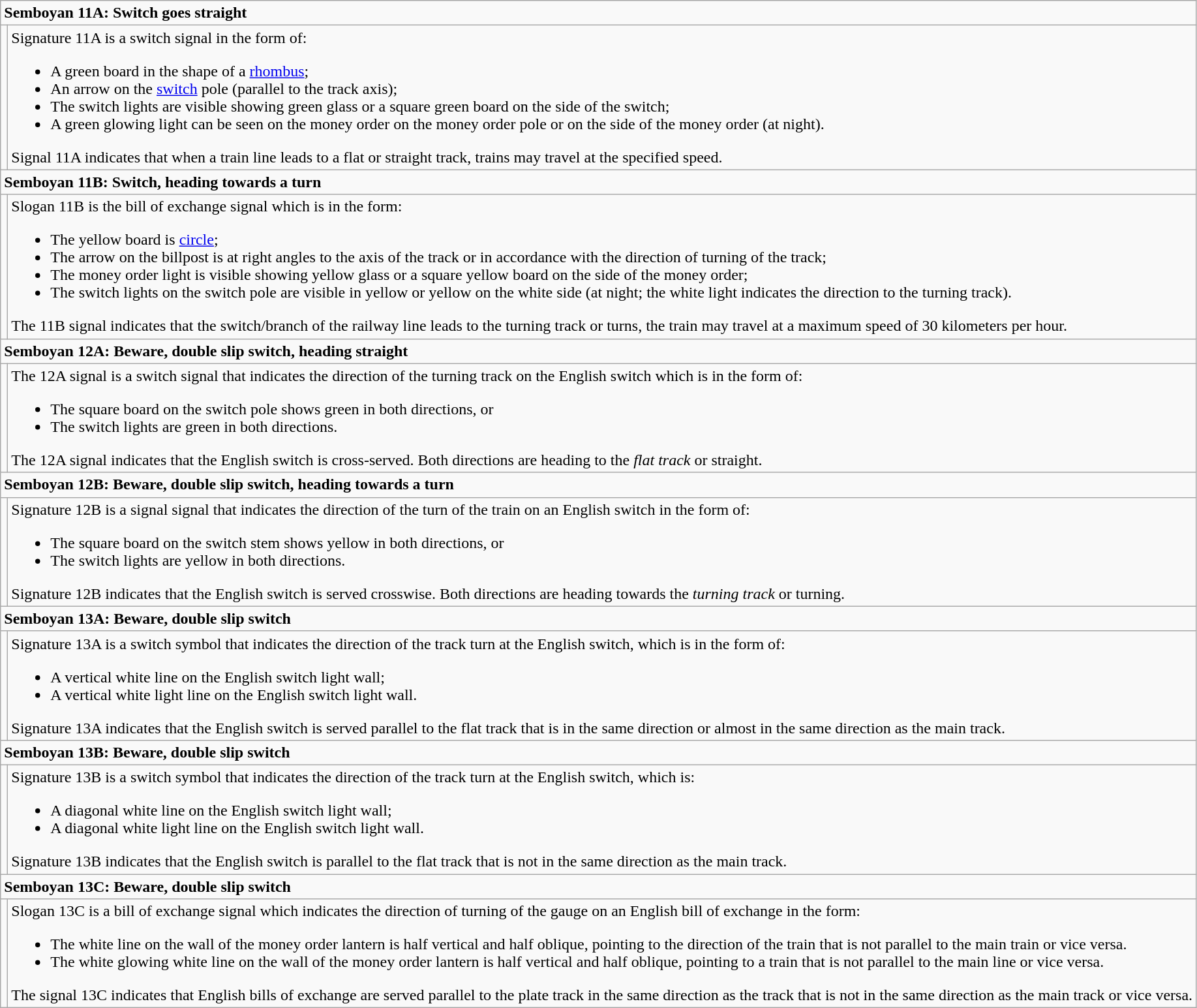<table Class=wikitable style=text-align:left>
<tr>
<td colspan=2><strong>Semboyan 11A: Switch goes straight</strong></td>
</tr>
<tr>
<td><br></td>
<td>Signature 11A is a switch signal in the form of:<br><ul><li>A green board in the shape of a <a href='#'>rhombus</a>;</li><li>An arrow on the <a href='#'>switch</a> pole (parallel to the track axis);</li><li>The switch lights are visible showing green glass or a square green board on the side of the switch;</li><li>A green glowing light can be seen on the money order on the money order pole or on the side of the money order (at night).</li></ul>Signal 11A indicates that when a train line leads to a flat or straight track, trains may travel at the specified speed.</td>
</tr>
<tr>
<td colspan=2><strong>Semboyan 11B: Switch, heading towards a turn</strong></td>
</tr>
<tr>
<td></td>
<td>Slogan 11B is the bill of exchange signal which is in the form:<br><ul><li>The yellow board is <a href='#'>circle</a>;</li><li>The arrow on the billpost is at right angles to the axis of the track or in accordance with the direction of turning of the track;</li><li>The money order light is visible showing yellow glass or a square yellow board on the side of the money order;</li><li>The switch lights on the switch pole are visible in yellow or yellow on the white side (at night; the white light indicates the direction to the turning track).</li></ul>The 11B signal indicates that the switch/branch of the railway line leads to the turning track or turns, the train may travel at a maximum speed of 30 kilometers per hour.</td>
</tr>
<tr>
<td colspan=2><strong>Semboyan 12A: Beware, double slip switch, heading straight</strong></td>
</tr>
<tr>
<td></td>
<td>The 12A signal is a switch signal that indicates the direction of the turning track on the English switch which is in the form of:<br><ul><li>The square board on the switch pole shows green in both directions, or</li><li>The switch lights are green in both directions.</li></ul>The 12A signal indicates that the English switch is cross-served. Both directions are heading to the <em>flat track</em> or straight.</td>
</tr>
<tr>
<td colspan=2><strong>Semboyan 12B: Beware, double slip switch, heading towards a turn</strong></td>
</tr>
<tr>
<td></td>
<td>Signature 12B is a signal signal that indicates the direction of the turn of the train on an English switch in the form of:<br><ul><li>The square board on the switch stem shows yellow in both directions, or</li><li>The switch lights are yellow in both directions.</li></ul>Signature 12B indicates that the English switch is served crosswise. Both directions are heading towards the <em>turning track</em> or turning.</td>
</tr>
<tr>
<td colspan=2><strong>Semboyan 13A: Beware, double slip switch</strong></td>
</tr>
<tr>
<td><br></td>
<td>Signature 13A is a switch symbol that indicates the direction of the track turn at the English switch, which is in the form of:<br><ul><li>A vertical white line on the English switch light wall;</li><li>A vertical white light line on the English switch light wall.</li></ul>Signature 13A indicates that the English switch is served parallel to the flat track that is in the same direction or almost in the same direction as the main track.</td>
</tr>
<tr>
<td colspan=2><strong>Semboyan 13B: Beware, double slip switch</strong></td>
</tr>
<tr>
<td></td>
<td>Signature 13B is a switch symbol that indicates the direction of the track turn at the English switch, which is:<br><ul><li>A diagonal white line on the English switch light wall;</li><li>A diagonal white light line on the English switch light wall.</li></ul>Signature 13B indicates that the English switch is parallel to the flat track that is not in the same direction as the main track.</td>
</tr>
<tr>
<td colspan=2><strong>Semboyan 13C: Beware, double slip switch</strong></td>
</tr>
<tr>
<td></td>
<td>Slogan 13C is a bill of exchange signal which indicates the direction of turning of the gauge on an English bill of exchange in the form:<br><ul><li>The white line on the wall of the money order lantern is half vertical and half oblique, pointing to the direction of the train that is not parallel to the main train or vice versa.</li><li>The white glowing white line on the wall of the money order lantern is half vertical and half oblique, pointing to a train that is not parallel to the main line or vice versa.</li></ul>The signal 13C indicates that English bills of exchange are served parallel to the plate track in the same direction as the track that is not in the same direction as the main track or vice versa.</td>
</tr>
</table>
